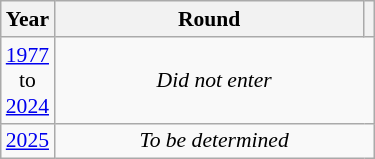<table class="wikitable" style="text-align: center; font-size:90%">
<tr>
<th>Year</th>
<th style="width:200px">Round</th>
<th></th>
</tr>
<tr>
<td><a href='#'>1977</a><br>to<br><a href='#'>2024</a></td>
<td colspan="2"><em>Did not enter</em></td>
</tr>
<tr>
<td><a href='#'>2025</a></td>
<td colspan="2"><em>To be determined</em></td>
</tr>
</table>
